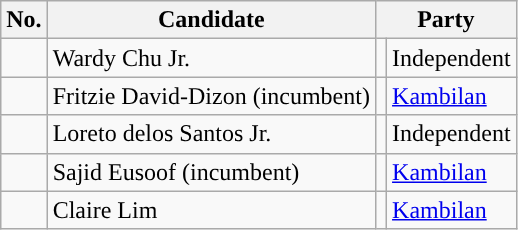<table class="wikitable sortable" style="text-align:left;">
<tr>
<th>No.</th>
<th>Candidate</th>
<th colspan="2">Party</th>
</tr>
<tr>
<td></td>
<td>Wardy Chu Jr.</td>
<td></td>
<td>Independent</td>
</tr>
<tr>
<td></td>
<td>Fritzie David-Dizon (incumbent)</td>
<td></td>
<td><a href='#'>Kambilan</a></td>
</tr>
<tr>
<td></td>
<td>Loreto delos Santos Jr.</td>
<td></td>
<td>Independent</td>
</tr>
<tr>
<td></td>
<td>Sajid Eusoof (incumbent)</td>
<td></td>
<td><a href='#'>Kambilan</a></td>
</tr>
<tr>
<td></td>
<td>Claire Lim</td>
<td></td>
<td><a href='#'>Kambilan</a></td>
</tr>
</table>
